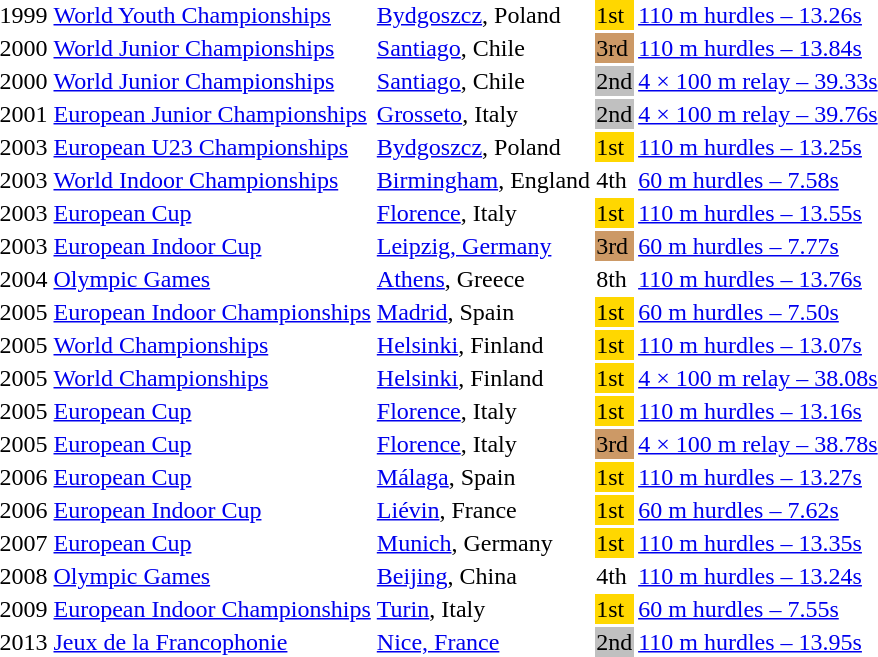<table>
<tr>
<td>1999</td>
<td><a href='#'>World Youth Championships</a></td>
<td><a href='#'>Bydgoszcz</a>, Poland</td>
<td bgcolor="gold">1st</td>
<td><a href='#'>110 m hurdles – 13.26s</a></td>
</tr>
<tr>
<td>2000</td>
<td><a href='#'>World Junior Championships</a></td>
<td><a href='#'>Santiago</a>, Chile</td>
<td bgcolor=cc9966>3rd</td>
<td><a href='#'>110 m hurdles – 13.84s</a></td>
</tr>
<tr>
<td>2000</td>
<td><a href='#'>World Junior Championships</a></td>
<td><a href='#'>Santiago</a>, Chile</td>
<td bgcolor="silver">2nd</td>
<td><a href='#'>4 × 100 m relay – 39.33s</a></td>
</tr>
<tr>
<td>2001</td>
<td><a href='#'>European Junior Championships</a></td>
<td><a href='#'>Grosseto</a>, Italy</td>
<td bgcolor="silver">2nd</td>
<td><a href='#'>4 × 100 m relay – 39.76s</a></td>
</tr>
<tr>
<td>2003</td>
<td><a href='#'>European U23 Championships</a></td>
<td><a href='#'>Bydgoszcz</a>, Poland</td>
<td bgcolor="gold">1st</td>
<td><a href='#'>110 m hurdles – 13.25s</a></td>
</tr>
<tr>
<td>2003</td>
<td><a href='#'>World Indoor Championships</a></td>
<td><a href='#'>Birmingham</a>, England</td>
<td>4th</td>
<td><a href='#'>60 m hurdles – 7.58s</a></td>
</tr>
<tr>
<td>2003</td>
<td><a href='#'>European Cup</a></td>
<td><a href='#'>Florence</a>, Italy</td>
<td bgcolor="gold">1st</td>
<td><a href='#'>110 m hurdles – 13.55s</a></td>
</tr>
<tr>
<td>2003</td>
<td><a href='#'>European Indoor Cup</a></td>
<td><a href='#'>Leipzig, Germany</a></td>
<td bgcolor=cc9966>3rd</td>
<td><a href='#'>60 m hurdles – 7.77s</a></td>
</tr>
<tr>
<td>2004</td>
<td><a href='#'>Olympic Games</a></td>
<td><a href='#'>Athens</a>, Greece</td>
<td>8th</td>
<td><a href='#'>110 m hurdles – 13.76s</a></td>
</tr>
<tr>
<td>2005</td>
<td><a href='#'>European Indoor Championships</a></td>
<td><a href='#'>Madrid</a>, Spain</td>
<td bgcolor="gold">1st</td>
<td><a href='#'>60 m hurdles – 7.50s</a></td>
</tr>
<tr>
<td>2005</td>
<td><a href='#'>World Championships</a></td>
<td><a href='#'>Helsinki</a>, Finland</td>
<td bgcolor="gold">1st</td>
<td><a href='#'>110 m hurdles – 13.07s</a></td>
</tr>
<tr>
<td>2005</td>
<td><a href='#'>World Championships</a></td>
<td><a href='#'>Helsinki</a>, Finland</td>
<td bgcolor="gold">1st</td>
<td><a href='#'>4 × 100 m relay – 38.08s</a></td>
</tr>
<tr>
<td>2005</td>
<td><a href='#'>European Cup</a></td>
<td><a href='#'>Florence</a>, Italy</td>
<td bgcolor="gold">1st</td>
<td><a href='#'>110 m hurdles – 13.16s</a></td>
</tr>
<tr>
<td>2005</td>
<td><a href='#'>European Cup</a></td>
<td><a href='#'>Florence</a>, Italy</td>
<td bgcolor=cc9966>3rd</td>
<td><a href='#'>4 × 100 m relay – 38.78s</a></td>
</tr>
<tr>
<td>2006</td>
<td><a href='#'>European Cup</a></td>
<td><a href='#'>Málaga</a>, Spain</td>
<td bgcolor="gold">1st</td>
<td><a href='#'>110 m hurdles – 13.27s</a></td>
</tr>
<tr>
<td>2006</td>
<td><a href='#'>European Indoor Cup</a></td>
<td><a href='#'>Liévin</a>, France</td>
<td bgcolor="gold">1st</td>
<td><a href='#'>60 m hurdles – 7.62s</a></td>
</tr>
<tr>
<td>2007</td>
<td><a href='#'>European Cup</a></td>
<td><a href='#'>Munich</a>, Germany</td>
<td bgcolor="gold">1st</td>
<td><a href='#'>110 m hurdles – 13.35s</a></td>
</tr>
<tr>
<td>2008</td>
<td><a href='#'>Olympic Games</a></td>
<td><a href='#'>Beijing</a>, China</td>
<td>4th</td>
<td><a href='#'>110 m hurdles – 13.24s</a></td>
</tr>
<tr>
<td>2009</td>
<td><a href='#'>European Indoor Championships</a></td>
<td><a href='#'>Turin</a>, Italy</td>
<td bgcolor="gold">1st</td>
<td><a href='#'>60 m hurdles – 7.55s</a></td>
</tr>
<tr>
<td>2013</td>
<td><a href='#'>Jeux de la Francophonie</a></td>
<td><a href='#'>Nice, France</a></td>
<td bgcolor="silver">2nd</td>
<td><a href='#'>110 m hurdles – 13.95s</a></td>
</tr>
</table>
